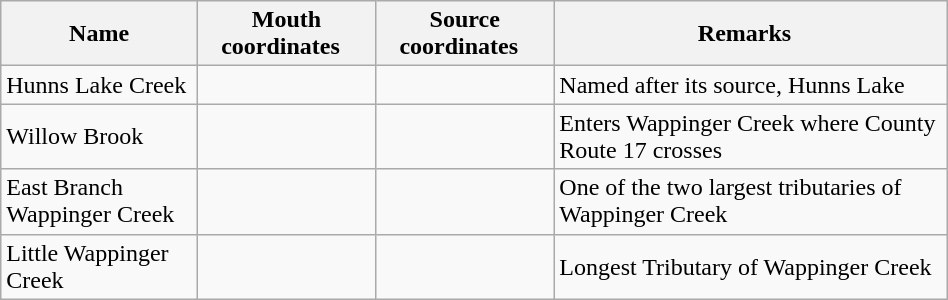<table class="wikitable sortable" style="width:50%">
<tr>
<th width=15%><strong>Name</strong></th>
<th width=10%><strong>Mouth<br> coordinates</strong>  </th>
<th width=10%><strong>Source<br> coordinates</strong>  </th>
<th width=30% class="unsortable"><strong>Remarks</strong>  </th>
</tr>
<tr ->
<td>Hunns Lake Creek</td>
<td></td>
<td></td>
<td>Named after its source, Hunns Lake</td>
</tr>
<tr ->
<td>Willow Brook</td>
<td></td>
<td></td>
<td>Enters Wappinger Creek where County Route 17 crosses</td>
</tr>
<tr ->
<td>East Branch Wappinger Creek</td>
<td></td>
<td></td>
<td>One of the two largest tributaries of Wappinger Creek</td>
</tr>
<tr ->
<td>Little Wappinger Creek</td>
<td></td>
<td></td>
<td>Longest Tributary of Wappinger Creek</td>
</tr>
</table>
